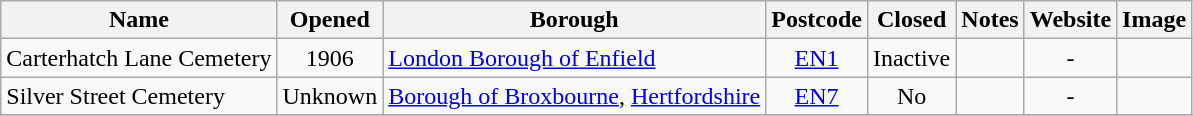<table class="wikitable sortable" style="text-align:center;">
<tr>
<th>Name</th>
<th>Opened</th>
<th>Borough</th>
<th>Postcode</th>
<th>Closed</th>
<th>Notes</th>
<th>Website</th>
<th>Image</th>
</tr>
<tr>
<td style="text-align:left;">Carterhatch Lane Cemetery</td>
<td>1906</td>
<td style="text-align:left;"><a href='#'>London Borough of Enfield</a></td>
<td><a href='#'>EN1</a></td>
<td>Inactive</td>
<td style="text-align:left;"></td>
<td>-</td>
</tr>
<tr>
<td style="text-align:left;">Silver Street Cemetery</td>
<td>Unknown</td>
<td style="text-align:left;"><a href='#'>Borough of Broxbourne</a>, <a href='#'>Hertfordshire</a></td>
<td><a href='#'>EN7</a></td>
<td>No</td>
<td style="text-align:left;"></td>
<td>-</td>
<td></td>
</tr>
<tr>
</tr>
</table>
